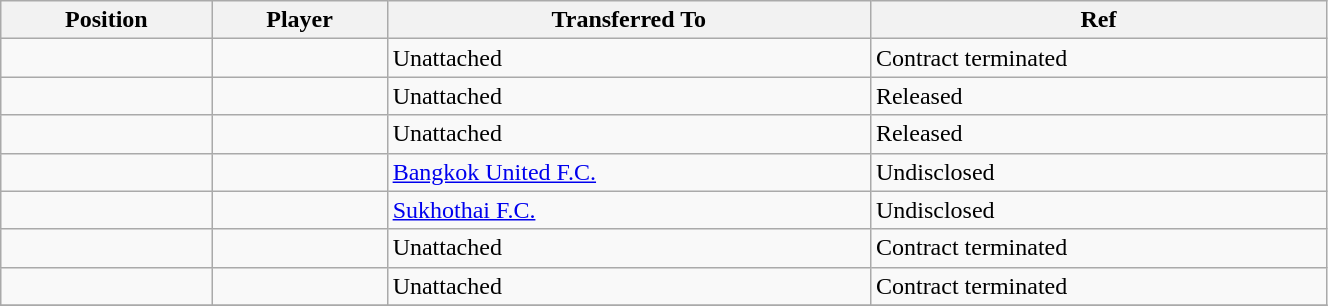<table class="wikitable sortable" style="width:70%; text-align:center; font-size:100%; text-align:left;">
<tr>
<th>Position</th>
<th>Player</th>
<th>Transferred To</th>
<th>Ref</th>
</tr>
<tr>
<td></td>
<td></td>
<td>Unattached</td>
<td>Contract terminated</td>
</tr>
<tr>
<td></td>
<td></td>
<td>Unattached</td>
<td>Released</td>
</tr>
<tr>
<td></td>
<td></td>
<td>Unattached</td>
<td>Released</td>
</tr>
<tr>
<td></td>
<td></td>
<td> <a href='#'>Bangkok United F.C.</a></td>
<td>Undisclosed </td>
</tr>
<tr>
<td></td>
<td></td>
<td> <a href='#'>Sukhothai F.C.</a></td>
<td>Undisclosed</td>
</tr>
<tr>
<td></td>
<td></td>
<td>Unattached</td>
<td>Contract terminated</td>
</tr>
<tr>
<td></td>
<td></td>
<td>Unattached</td>
<td>Contract terminated</td>
</tr>
<tr>
</tr>
</table>
